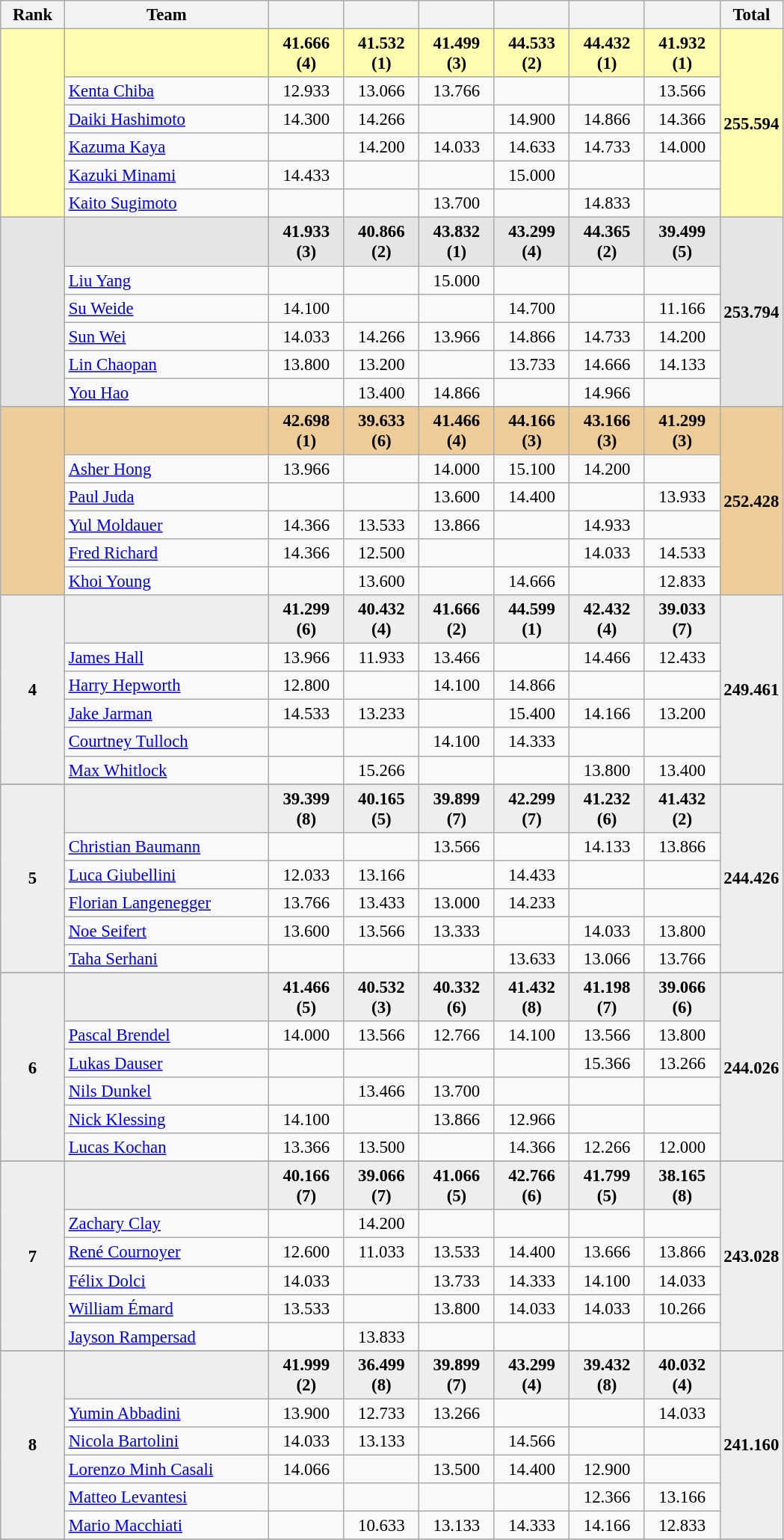<table class="wikitable sortable" style="text-align:center; font-size:95%">
<tr>
<th scope="col" style="width:50px;">Rank</th>
<th scope="col" style="width:175px;">Team</th>
<th scope="col" style="width:60px;"></th>
<th scope="col" style="width:60px;"></th>
<th scope="col" style="width:60px;"></th>
<th scope="col" style="width:60px;"></th>
<th scope="col" style="width:60px;"></th>
<th scope="col" style="width:60px;"></th>
<th>Total</th>
</tr>
<tr style="background:#fffcaf;">
<td rowspan="6"><strong></strong></td>
<td style="text-align:left;"><strong></strong></td>
<td><strong>41.666 (4)</strong></td>
<td><strong>41.532 (1)</strong></td>
<td><strong>41.499 (3)</strong></td>
<td><strong>44.533 (2)</strong></td>
<td><strong>44.432 (1)</strong></td>
<td><strong>41.932 (1)</strong></td>
<td rowspan="6"><strong>255.594</strong></td>
</tr>
<tr>
<td style="text-align:left;"><a href='#'>Kenta Chiba</a></td>
<td>12.933</td>
<td>13.066</td>
<td>13.766</td>
<td></td>
<td></td>
<td>13.566</td>
</tr>
<tr>
<td style="text-align:left;"><a href='#'>Daiki Hashimoto</a></td>
<td>14.300</td>
<td>14.266</td>
<td></td>
<td>14.900</td>
<td>14.866</td>
<td>14.366</td>
</tr>
<tr>
<td style="text-align:left;"><a href='#'>Kazuma Kaya</a></td>
<td></td>
<td>14.200</td>
<td>14.033</td>
<td>14.633</td>
<td>14.733</td>
<td>14.000</td>
</tr>
<tr>
<td style="text-align:left;"><a href='#'>Kazuki Minami</a></td>
<td>14.433</td>
<td></td>
<td></td>
<td>15.000</td>
<td></td>
<td></td>
</tr>
<tr>
<td style="text-align:left;"><a href='#'>Kaito Sugimoto</a></td>
<td></td>
<td></td>
<td>13.700</td>
<td></td>
<td>14.833</td>
<td></td>
</tr>
<tr style="background:#e5e5e5;">
<td rowspan="6"><strong></strong></td>
<td style="text-align:left;"><strong></strong></td>
<td><strong>41.933 (3)</strong></td>
<td><strong>40.866 (2)</strong></td>
<td><strong>43.832 (1)</strong></td>
<td><strong>43.299 (4)</strong></td>
<td><strong>44.365 (2)</strong></td>
<td><strong>39.499 (5)</strong></td>
<td rowspan="6"><strong>253.794</strong></td>
</tr>
<tr>
<td style="text-align:left;"><a href='#'>Liu Yang</a></td>
<td></td>
<td></td>
<td>15.000</td>
<td></td>
<td></td>
<td></td>
</tr>
<tr>
<td style="text-align:left;"><a href='#'>Su Weide</a></td>
<td>14.100</td>
<td></td>
<td></td>
<td>14.700</td>
<td></td>
<td>11.166</td>
</tr>
<tr>
<td style="text-align:left;"><a href='#'>Sun Wei</a></td>
<td>14.033</td>
<td>14.266</td>
<td>13.966</td>
<td>14.866</td>
<td>14.733</td>
<td>14.200</td>
</tr>
<tr>
<td style="text-align:left;"><a href='#'>Lin Chaopan</a></td>
<td>13.800</td>
<td>13.200</td>
<td></td>
<td>13.733</td>
<td>14.666</td>
<td>14.133</td>
</tr>
<tr>
<td style="text-align:left;"><a href='#'>You Hao</a></td>
<td></td>
<td>13.400</td>
<td>14.866</td>
<td></td>
<td>14.966</td>
<td></td>
</tr>
<tr style="background:#ec9;">
<td rowspan="6"><strong></strong></td>
<td style="text-align:left;"><strong></strong></td>
<td><strong>42.698 (1) </strong></td>
<td><strong>39.633 (6)</strong></td>
<td><strong>41.466 (4)</strong></td>
<td><strong>44.166 (3)</strong></td>
<td><strong>43.166 (3)</strong></td>
<td><strong>41.299 (3)</strong></td>
<td rowspan="6"><strong>252.428</strong></td>
</tr>
<tr>
<td style="text-align:left;"><a href='#'>Asher Hong</a></td>
<td>13.966</td>
<td></td>
<td>14.000</td>
<td>15.100</td>
<td>14.200</td>
<td></td>
</tr>
<tr>
<td style="text-align:left;"><a href='#'>Paul Juda</a></td>
<td></td>
<td></td>
<td>13.600</td>
<td>14.400</td>
<td></td>
<td>13.933</td>
</tr>
<tr>
<td style="text-align:left;"><a href='#'>Yul Moldauer</a></td>
<td>14.366</td>
<td>13.533</td>
<td>13.866</td>
<td></td>
<td>14.933</td>
<td></td>
</tr>
<tr>
<td style="text-align:left;"><a href='#'>Fred Richard</a></td>
<td>14.366</td>
<td>12.500</td>
<td></td>
<td></td>
<td>14.033</td>
<td>14.533</td>
</tr>
<tr>
<td style="text-align:left;"><a href='#'>Khoi Young</a></td>
<td></td>
<td>13.600</td>
<td></td>
<td>14.666</td>
<td></td>
<td>12.833</td>
</tr>
<tr style="background:#eee;">
<td rowspan="6"><strong>4</strong></td>
<td style="text-align:left;"><strong></strong></td>
<td><strong>41.299 (6)</strong></td>
<td><strong>40.432 (4)</strong></td>
<td><strong>41.666 (2)</strong></td>
<td><strong>44.599 (1)</strong></td>
<td><strong>42.432 (4)</strong></td>
<td><strong>39.033 (7)</strong></td>
<td rowspan="6"><strong>249.461</strong></td>
</tr>
<tr>
<td style="text-align:left;"><a href='#'>James Hall</a></td>
<td>13.966</td>
<td>11.933</td>
<td>13.466</td>
<td></td>
<td>14.466</td>
<td>12.433</td>
</tr>
<tr>
<td style="text-align:left;"><a href='#'>Harry Hepworth</a></td>
<td>12.800</td>
<td></td>
<td>14.100</td>
<td>14.866</td>
<td></td>
<td></td>
</tr>
<tr>
<td style="text-align:left;"><a href='#'>Jake Jarman</a></td>
<td>14.533</td>
<td>13.233</td>
<td></td>
<td>15.400</td>
<td>14.166</td>
<td>13.200</td>
</tr>
<tr>
<td style="text-align:left;"><a href='#'>Courtney Tulloch</a></td>
<td></td>
<td></td>
<td>14.100</td>
<td>14.333</td>
<td></td>
<td></td>
</tr>
<tr>
<td style="text-align:left;"><a href='#'>Max Whitlock</a></td>
<td></td>
<td>15.266</td>
<td></td>
<td></td>
<td>13.800</td>
<td>13.400</td>
</tr>
<tr>
</tr>
<tr style="background:#eee;">
<td rowspan="6"><strong>5</strong></td>
<td style="text-align:left;"><strong></strong></td>
<td><strong>39.399 (8)</strong></td>
<td><strong>40.165 (5)</strong></td>
<td><strong>39.899 (7)</strong></td>
<td><strong>42.299 (7)</strong></td>
<td><strong>41.232 (6)</strong></td>
<td><strong>41.432 (2)</strong></td>
<td rowspan="6"><strong>244.426</strong></td>
</tr>
<tr>
<td style="text-align:left;"><a href='#'>Christian Baumann</a></td>
<td></td>
<td></td>
<td>13.566</td>
<td></td>
<td>14.133</td>
<td>13.866</td>
</tr>
<tr>
<td style="text-align:left;"><a href='#'>Luca Giubellini</a></td>
<td>12.033</td>
<td>13.166</td>
<td></td>
<td>14.433</td>
<td></td>
<td></td>
</tr>
<tr>
<td style="text-align:left;"><a href='#'>Florian Langenegger</a></td>
<td>13.766</td>
<td>13.433</td>
<td>13.000</td>
<td>14.233</td>
<td></td>
<td></td>
</tr>
<tr>
<td style="text-align:left;"><a href='#'>Noe Seifert</a></td>
<td>13.600</td>
<td>13.566</td>
<td>13.333</td>
<td></td>
<td>14.033</td>
<td>13.800</td>
</tr>
<tr>
<td style="text-align:left;"><a href='#'>Taha Serhani</a></td>
<td></td>
<td></td>
<td></td>
<td>13.633</td>
<td>13.066</td>
<td>13.766</td>
</tr>
<tr>
</tr>
<tr style="background:#eee;">
<td rowspan="6"><strong>6</strong></td>
<td style="text-align:left;"><strong></strong></td>
<td><strong>41.466 (5)</strong></td>
<td><strong>40.532 (3)</strong></td>
<td><strong>40.332 (6)</strong></td>
<td><strong>41.432 (8)</strong></td>
<td><strong>41.198 (7)</strong></td>
<td><strong>39.066 (6)</strong></td>
<td rowspan="6"><strong>244.026</strong></td>
</tr>
<tr>
<td style="text-align:left;"><a href='#'>Pascal Brendel</a></td>
<td>14.000</td>
<td>13.566</td>
<td>12.766</td>
<td>14.100</td>
<td>13.566</td>
<td>13.800</td>
</tr>
<tr>
<td style="text-align:left;"><a href='#'>Lukas Dauser</a></td>
<td></td>
<td></td>
<td></td>
<td></td>
<td>15.366</td>
<td>13.266</td>
</tr>
<tr>
<td style="text-align:left;"><a href='#'>Nils Dunkel</a></td>
<td></td>
<td>13.466</td>
<td>13.700</td>
<td></td>
<td></td>
<td></td>
</tr>
<tr>
<td style="text-align:left;"><a href='#'>Nick Klessing</a></td>
<td>14.100</td>
<td></td>
<td>13.866</td>
<td>12.966</td>
<td></td>
<td></td>
</tr>
<tr>
<td style="text-align:left;"><a href='#'>Lucas Kochan</a></td>
<td>13.366</td>
<td>13.500</td>
<td></td>
<td>14.366</td>
<td>12.266</td>
<td>12.000</td>
</tr>
<tr>
</tr>
<tr style="background:#eee;">
<td rowspan="6"><strong>7</strong></td>
<td style="text-align:left;"><strong></strong></td>
<td><strong>40.166 (7)</strong></td>
<td><strong>39.066 (7)</strong></td>
<td><strong>41.066 (5)</strong></td>
<td><strong>42.766 (6)</strong></td>
<td><strong>41.799 (5)</strong></td>
<td><strong>38.165 (8)</strong></td>
<td rowspan="6"><strong>243.028</strong></td>
</tr>
<tr>
<td style="text-align:left;"><a href='#'>Zachary Clay</a></td>
<td></td>
<td>14.200</td>
<td></td>
<td></td>
<td></td>
<td></td>
</tr>
<tr>
<td style="text-align:left;"><a href='#'>René Cournoyer</a></td>
<td>12.600</td>
<td>11.033</td>
<td>13.533</td>
<td>14.400</td>
<td>13.666</td>
<td>13.866</td>
</tr>
<tr>
<td style="text-align:left;"><a href='#'>Félix Dolci</a></td>
<td>14.033</td>
<td></td>
<td>13.733</td>
<td>14.333</td>
<td>14.100</td>
<td>14.033</td>
</tr>
<tr>
<td style="text-align:left;"><a href='#'>William Émard</a></td>
<td>13.533</td>
<td></td>
<td>13.800</td>
<td>14.033</td>
<td>14.033</td>
<td>10.266</td>
</tr>
<tr>
<td style="text-align:left;"><a href='#'>Jayson Rampersad</a></td>
<td></td>
<td>13.833</td>
<td></td>
<td></td>
<td></td>
<td></td>
</tr>
<tr>
</tr>
<tr style="background:#eee;">
<td rowspan="6"><strong>8</strong></td>
<td style="text-align:left;"><strong></strong></td>
<td><strong>41.999 (2)</strong></td>
<td><strong>36.499 (8)</strong></td>
<td><strong>39.899 (7)</strong></td>
<td><strong>43.299 (4)</strong></td>
<td><strong>39.432 (8)</strong></td>
<td><strong>40.032 (4)</strong></td>
<td rowspan="6"><strong>241.160</strong></td>
</tr>
<tr>
<td style="text-align:left;"><a href='#'>Yumin Abbadini</a></td>
<td>13.900</td>
<td>12.733</td>
<td>13.266</td>
<td></td>
<td></td>
<td>14.033</td>
</tr>
<tr>
<td style="text-align:left;"><a href='#'>Nicola Bartolini</a></td>
<td>14.033</td>
<td>13.133</td>
<td></td>
<td>14.566</td>
<td></td>
<td></td>
</tr>
<tr>
<td style="text-align:left;"><a href='#'>Lorenzo Minh Casali</a></td>
<td>14.066</td>
<td></td>
<td>13.500</td>
<td>14.400</td>
<td>12.900</td>
<td></td>
</tr>
<tr>
<td style="text-align:left;"><a href='#'>Matteo Levantesi</a></td>
<td></td>
<td></td>
<td></td>
<td></td>
<td>12.366</td>
<td>13.166</td>
</tr>
<tr>
<td style="text-align:left;"><a href='#'>Mario Macchiati</a></td>
<td></td>
<td>10.633</td>
<td>13.133</td>
<td>14.333</td>
<td>14.166</td>
<td>12.833</td>
</tr>
<tr>
</tr>
</table>
